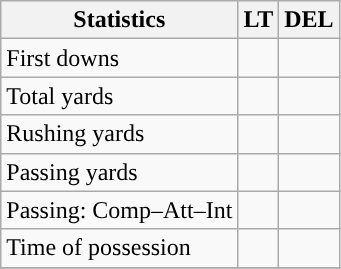<table class="wikitable" style="float: left;">
<tr>
<th>Statistics</th>
<th>LT</th>
<th>DEL</th>
</tr>
<tr>
<td>First downs</td>
<td></td>
<td></td>
</tr>
<tr>
<td>Total yards</td>
<td></td>
<td></td>
</tr>
<tr>
<td>Rushing yards</td>
<td></td>
<td></td>
</tr>
<tr>
<td>Passing yards</td>
<td></td>
<td></td>
</tr>
<tr>
<td>Passing: Comp–Att–Int</td>
<td></td>
<td></td>
</tr>
<tr>
<td>Time of possession</td>
<td></td>
<td></td>
</tr>
<tr>
</tr>
</table>
